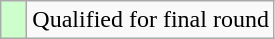<table class="wikitable">
<tr>
<td style="width:10px; background:#cfc"></td>
<td>Qualified for final round</td>
</tr>
</table>
